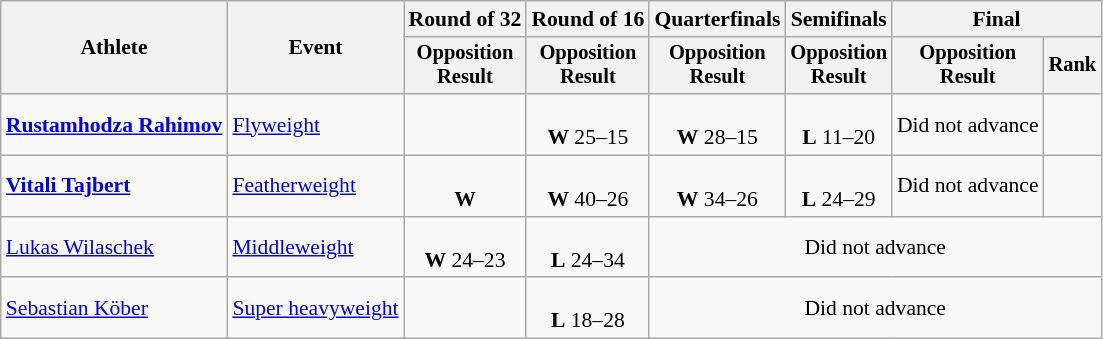<table class="wikitable" style="font-size:90%">
<tr>
<th rowspan="2">Athlete</th>
<th rowspan="2">Event</th>
<th>Round of 32</th>
<th>Round of 16</th>
<th>Quarterfinals</th>
<th>Semifinals</th>
<th colspan=2>Final</th>
</tr>
<tr style="font-size:95%">
<th>Opposition<br>Result</th>
<th>Opposition<br>Result</th>
<th>Opposition<br>Result</th>
<th>Opposition<br>Result</th>
<th>Opposition<br>Result</th>
<th>Rank</th>
</tr>
<tr align=center>
<td align=left><strong><a href='#'>Rustamhodza Rahimov</a></strong></td>
<td align=left><a href='#'>Flyweight</a></td>
<td></td>
<td><br><strong>W</strong> 25–15</td>
<td><br><strong>W</strong> 28–15</td>
<td><br><strong>L</strong> 11–20</td>
<td>Did not advance</td>
<td></td>
</tr>
<tr align=center>
<td align=left><strong><a href='#'>Vitali Tajbert</a></strong></td>
<td align=left><a href='#'>Featherweight</a></td>
<td><br><strong>W</strong> </td>
<td><br><strong>W</strong> 40–26</td>
<td><br><strong>W</strong> 34–26</td>
<td><br><strong>L</strong> 24–29</td>
<td>Did not advance</td>
<td></td>
</tr>
<tr align=center>
<td align=left><a href='#'>Lukas Wilaschek</a></td>
<td align=left><a href='#'>Middleweight</a></td>
<td><br><strong>W</strong> 24–23</td>
<td><br><strong>L</strong> 24–34</td>
<td colspan=4>Did not advance</td>
</tr>
<tr align=center>
<td align=left><a href='#'>Sebastian Köber</a></td>
<td align=left><a href='#'>Super heavyweight</a></td>
<td></td>
<td align=center><br><strong>L</strong> 18–28</td>
<td colspan=4>Did not advance</td>
</tr>
</table>
